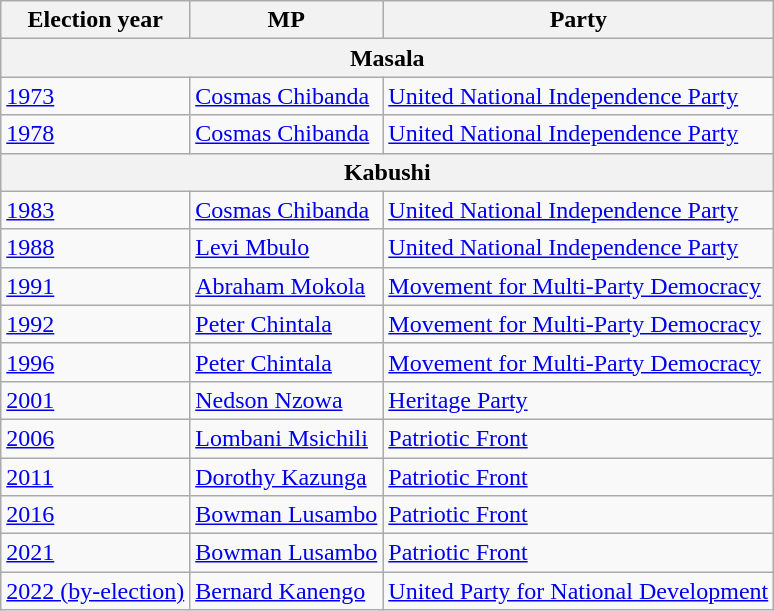<table class=wikitable>
<tr>
<th>Election year</th>
<th>MP</th>
<th>Party</th>
</tr>
<tr>
<th colspan=3>Masala</th>
</tr>
<tr>
<td><a href='#'>1973</a></td>
<td><a href='#'>Cosmas Chibanda</a></td>
<td><a href='#'>United National Independence Party</a></td>
</tr>
<tr>
<td><a href='#'>1978</a></td>
<td><a href='#'>Cosmas Chibanda</a></td>
<td><a href='#'>United National Independence Party</a></td>
</tr>
<tr>
<th colspan=3>Kabushi</th>
</tr>
<tr>
<td><a href='#'>1983</a></td>
<td><a href='#'>Cosmas Chibanda</a></td>
<td><a href='#'>United National Independence Party</a></td>
</tr>
<tr>
<td><a href='#'>1988</a></td>
<td><a href='#'>Levi Mbulo</a></td>
<td><a href='#'>United National Independence Party</a></td>
</tr>
<tr>
<td><a href='#'>1991</a></td>
<td><a href='#'>Abraham Mokola</a></td>
<td><a href='#'>Movement for Multi-Party Democracy</a></td>
</tr>
<tr>
<td><a href='#'>1992</a></td>
<td><a href='#'>Peter Chintala</a></td>
<td><a href='#'>Movement for Multi-Party Democracy</a></td>
</tr>
<tr>
<td><a href='#'>1996</a></td>
<td><a href='#'>Peter Chintala</a></td>
<td><a href='#'>Movement for Multi-Party Democracy</a></td>
</tr>
<tr>
<td><a href='#'>2001</a></td>
<td><a href='#'>Nedson Nzowa</a></td>
<td><a href='#'>Heritage Party</a></td>
</tr>
<tr>
<td><a href='#'>2006</a></td>
<td><a href='#'>Lombani Msichili</a></td>
<td><a href='#'>Patriotic Front</a></td>
</tr>
<tr>
<td><a href='#'>2011</a></td>
<td><a href='#'>Dorothy Kazunga</a></td>
<td><a href='#'>Patriotic Front</a></td>
</tr>
<tr>
<td><a href='#'>2016</a></td>
<td><a href='#'>Bowman Lusambo</a></td>
<td><a href='#'>Patriotic Front</a></td>
</tr>
<tr>
<td><a href='#'>2021</a></td>
<td><a href='#'>Bowman Lusambo</a></td>
<td><a href='#'>Patriotic Front</a></td>
</tr>
<tr>
<td><a href='#'>2022 (by-election)</a></td>
<td><a href='#'>Bernard Kanengo</a></td>
<td><a href='#'>United Party for National Development</a></td>
</tr>
</table>
